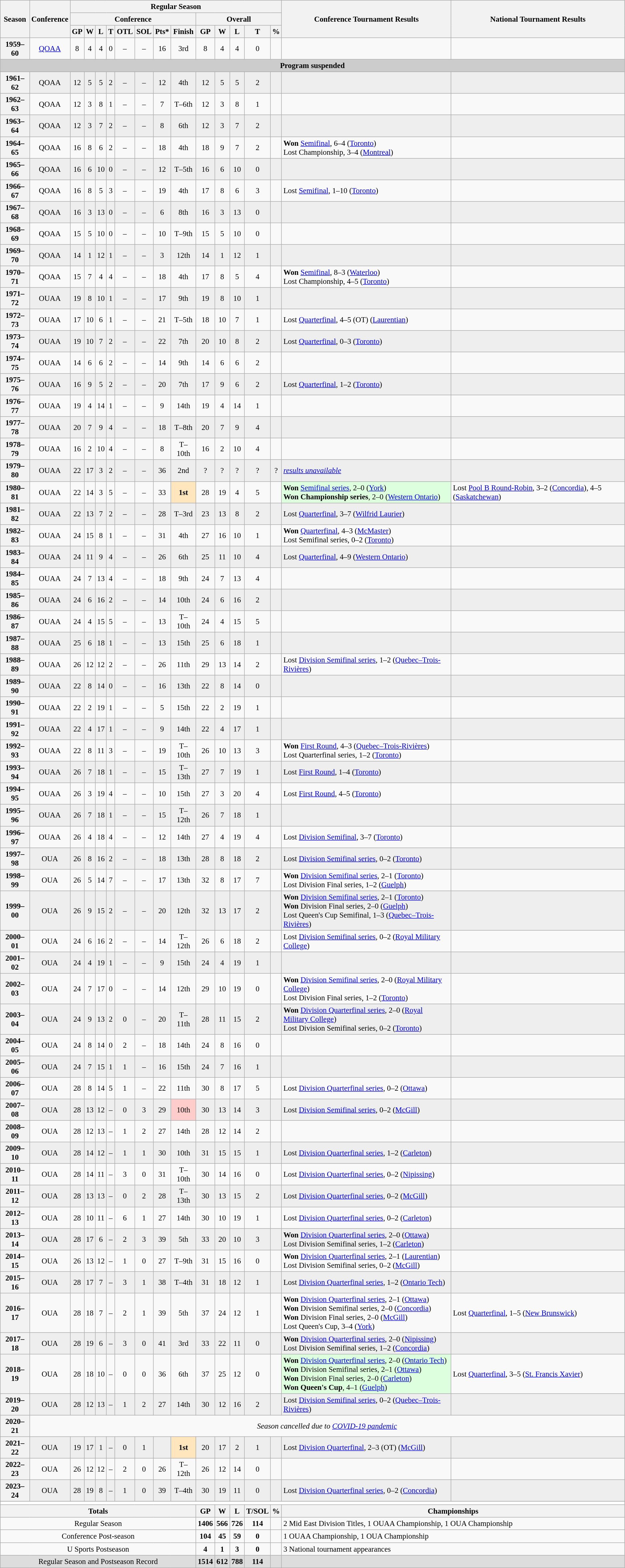<table class="wikitable" style="text-align: center; font-size: 95%">
<tr>
<th rowspan="3">Season</th>
<th rowspan="3">Conference</th>
<th colspan="13">Regular Season</th>
<th rowspan="3">Conference Tournament Results</th>
<th rowspan="3">National Tournament Results</th>
</tr>
<tr>
<th colspan="8">Conference</th>
<th colspan="5">Overall</th>
</tr>
<tr>
<th>GP</th>
<th>W</th>
<th>L</th>
<th>T</th>
<th>OTL</th>
<th>SOL</th>
<th>Pts*</th>
<th>Finish</th>
<th>GP</th>
<th>W</th>
<th>L</th>
<th>T</th>
<th>%</th>
</tr>
<tr>
<th>1959–60</th>
<td><a href='#'>QOAA</a></td>
<td>8</td>
<td>4</td>
<td>4</td>
<td>0</td>
<td>–</td>
<td>–</td>
<td>16</td>
<td>3rd</td>
<td>8</td>
<td>4</td>
<td>4</td>
<td>0</td>
<td></td>
<td align="left"></td>
<td align="left"></td>
</tr>
<tr>
<td colspan=18; bgcolor=cccccc><strong>Program suspended</strong></td>
</tr>
<tr bgcolor=eeeeee>
<th>1961–62</th>
<td>QOAA</td>
<td>12</td>
<td>5</td>
<td>5</td>
<td>2</td>
<td>–</td>
<td>–</td>
<td>12</td>
<td>4th</td>
<td>12</td>
<td>5</td>
<td>5</td>
<td>2</td>
<td></td>
<td align="left"></td>
<td align="left"></td>
</tr>
<tr>
<th>1962–63</th>
<td>QOAA</td>
<td>12</td>
<td>3</td>
<td>8</td>
<td>1</td>
<td>–</td>
<td>–</td>
<td>7</td>
<td>T–6th</td>
<td>12</td>
<td>3</td>
<td>8</td>
<td>1</td>
<td></td>
<td align="left"></td>
<td align="left"></td>
</tr>
<tr bgcolor=eeeeee>
<th>1963–64</th>
<td>QOAA</td>
<td>12</td>
<td>3</td>
<td>7</td>
<td>2</td>
<td>–</td>
<td>–</td>
<td>8</td>
<td>6th</td>
<td>12</td>
<td>3</td>
<td>7</td>
<td>2</td>
<td></td>
<td align="left"></td>
<td align="left"></td>
</tr>
<tr>
<th>1964–65</th>
<td>QOAA</td>
<td>16</td>
<td>8</td>
<td>6</td>
<td>2</td>
<td>–</td>
<td>–</td>
<td>18</td>
<td>4th</td>
<td>18</td>
<td>9</td>
<td>7</td>
<td>2</td>
<td></td>
<td align="left"><strong>Won</strong> <a href='#'>Semifinal</a>, 6–4 (<a href='#'>Toronto</a>)<br>Lost Championship, 3–4 (<a href='#'>Montreal</a>)</td>
<td align="left"></td>
</tr>
<tr bgcolor=eeeeee>
<th>1965–66</th>
<td>QOAA</td>
<td>16</td>
<td>6</td>
<td>10</td>
<td>0</td>
<td>–</td>
<td>–</td>
<td>12</td>
<td>T–5th</td>
<td>16</td>
<td>6</td>
<td>10</td>
<td>0</td>
<td></td>
<td align="left"></td>
<td align="left"></td>
</tr>
<tr>
<th>1966–67</th>
<td>QOAA</td>
<td>16</td>
<td>8</td>
<td>5</td>
<td>3</td>
<td>–</td>
<td>–</td>
<td>19</td>
<td>4th</td>
<td>17</td>
<td>8</td>
<td>6</td>
<td>3</td>
<td></td>
<td align="left">Lost <a href='#'>Semifinal</a>, 1–10 (<a href='#'>Toronto</a>)</td>
<td align="left"></td>
</tr>
<tr bgcolor=eeeeee>
<th>1967–68</th>
<td>QOAA</td>
<td>16</td>
<td>3</td>
<td>13</td>
<td>0</td>
<td>–</td>
<td>–</td>
<td>6</td>
<td>8th</td>
<td>16</td>
<td>3</td>
<td>13</td>
<td>0</td>
<td></td>
<td align="left"></td>
<td align="left"></td>
</tr>
<tr>
<th>1968–69</th>
<td>QOAA</td>
<td>15</td>
<td>5</td>
<td>10</td>
<td>0</td>
<td>–</td>
<td>–</td>
<td>10</td>
<td>T–9th</td>
<td>15</td>
<td>5</td>
<td>10</td>
<td>0</td>
<td></td>
<td align="left"></td>
<td align="left"></td>
</tr>
<tr bgcolor=eeeeee>
<th>1969–70</th>
<td>QOAA</td>
<td>14</td>
<td>1</td>
<td>12</td>
<td>1</td>
<td>–</td>
<td>–</td>
<td>3</td>
<td>12th</td>
<td>14</td>
<td>1</td>
<td>12</td>
<td>1</td>
<td></td>
<td align="left"></td>
<td align="left"></td>
</tr>
<tr>
<th>1970–71</th>
<td>QOAA</td>
<td>15</td>
<td>7</td>
<td>4</td>
<td>4</td>
<td>–</td>
<td>–</td>
<td>18</td>
<td>4th</td>
<td>17</td>
<td>8</td>
<td>5</td>
<td>4</td>
<td></td>
<td align="left"><strong>Won</strong> <a href='#'>Semifinal</a>, 8–3 (<a href='#'>Waterloo</a>)<br>Lost Championship, 4–5 (<a href='#'>Toronto</a>)</td>
<td align="left"></td>
</tr>
<tr bgcolor=eeeeee>
<th>1971–72</th>
<td>OUAA</td>
<td>19</td>
<td>8</td>
<td>10</td>
<td>1</td>
<td>–</td>
<td>–</td>
<td>17</td>
<td>9th</td>
<td>19</td>
<td>8</td>
<td>10</td>
<td>1</td>
<td></td>
<td align="left"></td>
<td align="left"></td>
</tr>
<tr>
<th>1972–73</th>
<td>OUAA</td>
<td>17</td>
<td>10</td>
<td>6</td>
<td>1</td>
<td>–</td>
<td>–</td>
<td>21</td>
<td>T–5th</td>
<td>18</td>
<td>10</td>
<td>7</td>
<td>1</td>
<td></td>
<td align="left">Lost <a href='#'>Quarterfinal</a>, 4–5 (OT) (<a href='#'>Laurentian</a>)</td>
<td align="left"></td>
</tr>
<tr bgcolor=eeeeee>
<th>1973–74</th>
<td>OUAA</td>
<td>19</td>
<td>10</td>
<td>7</td>
<td>2</td>
<td>–</td>
<td>–</td>
<td>22</td>
<td>7th</td>
<td>20</td>
<td>10</td>
<td>8</td>
<td>2</td>
<td></td>
<td align="left">Lost <a href='#'>Quarterfinal</a>, 0–3 (<a href='#'>Toronto</a>)</td>
<td align="left"></td>
</tr>
<tr>
<th>1974–75</th>
<td>OUAA</td>
<td>14</td>
<td>6</td>
<td>6</td>
<td>2</td>
<td>–</td>
<td>–</td>
<td>14</td>
<td>9th</td>
<td>14</td>
<td>6</td>
<td>6</td>
<td>2</td>
<td></td>
<td align="left"></td>
<td align="left"></td>
</tr>
<tr bgcolor=eeeeee>
<th>1975–76</th>
<td>OUAA</td>
<td>16</td>
<td>9</td>
<td>5</td>
<td>2</td>
<td>–</td>
<td>–</td>
<td>20</td>
<td>7th</td>
<td>17</td>
<td>9</td>
<td>6</td>
<td>2</td>
<td></td>
<td align="left">Lost <a href='#'>Quarterfinal</a>, 1–2 (<a href='#'>Toronto</a>)</td>
<td align="left"></td>
</tr>
<tr>
<th>1976–77</th>
<td>OUAA</td>
<td>19</td>
<td>4</td>
<td>14</td>
<td>1</td>
<td>–</td>
<td>–</td>
<td>9</td>
<td>14th</td>
<td>19</td>
<td>4</td>
<td>14</td>
<td>1</td>
<td></td>
<td align="left"></td>
<td align="left"></td>
</tr>
<tr bgcolor=eeeeee>
<th>1977–78</th>
<td>OUAA</td>
<td>20</td>
<td>7</td>
<td>9</td>
<td>4</td>
<td>–</td>
<td>–</td>
<td>18</td>
<td>T–8th</td>
<td>20</td>
<td>7</td>
<td>9</td>
<td>4</td>
<td></td>
<td align="left"></td>
<td align="left"></td>
</tr>
<tr>
<th>1978–79</th>
<td>OUAA</td>
<td>16</td>
<td>2</td>
<td>10</td>
<td>4</td>
<td>–</td>
<td>–</td>
<td>8</td>
<td>T–10th</td>
<td>16</td>
<td>2</td>
<td>10</td>
<td>4</td>
<td></td>
<td align="left"></td>
<td align="left"></td>
</tr>
<tr bgcolor=eeeeee>
<th>1979–80</th>
<td>OUAA</td>
<td>22</td>
<td>17</td>
<td>3</td>
<td>2</td>
<td>–</td>
<td>–</td>
<td>36</td>
<td>2nd</td>
<td>?</td>
<td>?</td>
<td>?</td>
<td>?</td>
<td>?</td>
<td align="left"><em><a href='#'>results unavailable</a></em></td>
<td align="left"></td>
</tr>
<tr>
<th>1980–81</th>
<td>OUAA</td>
<td>22</td>
<td>14</td>
<td>3</td>
<td>5</td>
<td>–</td>
<td>–</td>
<td>33</td>
<td style="background: #FFE6BD;"><strong>1st</strong></td>
<td>28</td>
<td>19</td>
<td>4</td>
<td>5</td>
<td></td>
<td bgcolor="#ddffdd" align="left"><strong>Won</strong> <a href='#'>Semifinal series</a>, 2–0 (<a href='#'>York</a>)<br><strong>Won Championship series</strong>, 2–0 (<a href='#'>Western Ontario</a>)</td>
<td align="left">Lost <a href='#'>Pool B Round-Robin</a>, 3–2 (<a href='#'>Concordia</a>), 4–5 (<a href='#'>Saskatchewan</a>)</td>
</tr>
<tr bgcolor=eeeeee>
<th>1981–82</th>
<td>OUAA</td>
<td>22</td>
<td>13</td>
<td>7</td>
<td>2</td>
<td>–</td>
<td>–</td>
<td>28</td>
<td>T–3rd</td>
<td>23</td>
<td>13</td>
<td>8</td>
<td>2</td>
<td></td>
<td align="left">Lost <a href='#'>Quarterfinal</a>, 3–7 (<a href='#'>Wilfrid Laurier</a>)</td>
<td align="left"></td>
</tr>
<tr>
<th>1982–83</th>
<td>OUAA</td>
<td>24</td>
<td>15</td>
<td>8</td>
<td>1</td>
<td>–</td>
<td>–</td>
<td>31</td>
<td>4th</td>
<td>27</td>
<td>16</td>
<td>10</td>
<td>1</td>
<td></td>
<td align="left"><strong>Won</strong> <a href='#'>Quarterfinal</a>, 4–3 (<a href='#'>McMaster</a>)<br>Lost Semifinal series, 0–2 (<a href='#'>Toronto</a>)</td>
<td align="left"></td>
</tr>
<tr bgcolor=eeeeee>
<th>1983–84</th>
<td>OUAA</td>
<td>24</td>
<td>11</td>
<td>9</td>
<td>4</td>
<td>–</td>
<td>–</td>
<td>26</td>
<td>6th</td>
<td>25</td>
<td>11</td>
<td>10</td>
<td>4</td>
<td></td>
<td align="left">Lost <a href='#'>Quarterfinal</a>, 4–9 (<a href='#'>Western Ontario</a>)</td>
<td align="left"></td>
</tr>
<tr>
<th>1984–85</th>
<td>OUAA</td>
<td>24</td>
<td>7</td>
<td>13</td>
<td>4</td>
<td>–</td>
<td>–</td>
<td>18</td>
<td>9th</td>
<td>24</td>
<td>7</td>
<td>13</td>
<td>4</td>
<td></td>
<td align="left"></td>
<td align="left"></td>
</tr>
<tr bgcolor=eeeeee>
<th>1985–86</th>
<td>OUAA</td>
<td>24</td>
<td>6</td>
<td>16</td>
<td>2</td>
<td>–</td>
<td>–</td>
<td>14</td>
<td>10th</td>
<td>24</td>
<td>6</td>
<td>16</td>
<td>2</td>
<td></td>
<td align="left"></td>
<td align="left"></td>
</tr>
<tr>
<th>1986–87</th>
<td>OUAA</td>
<td>24</td>
<td>4</td>
<td>15</td>
<td>5</td>
<td>–</td>
<td>–</td>
<td>13</td>
<td>T–10th</td>
<td>24</td>
<td>4</td>
<td>15</td>
<td>5</td>
<td></td>
<td align="left"></td>
<td align="left"></td>
</tr>
<tr bgcolor=eeeeee>
<th>1987–88</th>
<td>OUAA</td>
<td>25</td>
<td>6</td>
<td>18</td>
<td>1</td>
<td>–</td>
<td>–</td>
<td>13</td>
<td>15th</td>
<td>25</td>
<td>6</td>
<td>18</td>
<td>1</td>
<td></td>
<td align="left"></td>
<td align="left"></td>
</tr>
<tr>
<th>1988–89</th>
<td>OUAA</td>
<td>26</td>
<td>12</td>
<td>12</td>
<td>2</td>
<td>–</td>
<td>–</td>
<td>26</td>
<td>11th</td>
<td>29</td>
<td>13</td>
<td>14</td>
<td>2</td>
<td></td>
<td align="left">Lost <a href='#'>Division Semifinal series</a>, 1–2 (<a href='#'>Quebec–Trois-Rivières</a>)</td>
<td align="left"></td>
</tr>
<tr bgcolor=eeeeee>
<th>1989–90</th>
<td>OUAA</td>
<td>22</td>
<td>8</td>
<td>14</td>
<td>0</td>
<td>–</td>
<td>–</td>
<td>16</td>
<td>13th</td>
<td>22</td>
<td>8</td>
<td>14</td>
<td>0</td>
<td></td>
<td align="left"></td>
<td align="left"></td>
</tr>
<tr>
<th>1990–91</th>
<td>OUAA</td>
<td>22</td>
<td>2</td>
<td>19</td>
<td>1</td>
<td>–</td>
<td>–</td>
<td>5</td>
<td>15th</td>
<td>22</td>
<td>2</td>
<td>19</td>
<td>1</td>
<td></td>
<td align="left"></td>
<td align="left"></td>
</tr>
<tr bgcolor=eeeeee>
<th>1991–92</th>
<td>OUAA</td>
<td>22</td>
<td>4</td>
<td>17</td>
<td>1</td>
<td>–</td>
<td>–</td>
<td>9</td>
<td>14th</td>
<td>22</td>
<td>4</td>
<td>17</td>
<td>1</td>
<td></td>
<td align="left"></td>
<td align="left"></td>
</tr>
<tr>
<th>1992–93</th>
<td>OUAA</td>
<td>22</td>
<td>8</td>
<td>11</td>
<td>3</td>
<td>–</td>
<td>–</td>
<td>19</td>
<td>T–10th</td>
<td>26</td>
<td>10</td>
<td>13</td>
<td>3</td>
<td></td>
<td align="left"><strong>Won</strong> <a href='#'>First Round</a>, 4–3 (<a href='#'>Quebec–Trois-Rivières</a>)<br>Lost Quarterfinal series, 1–2 (<a href='#'>Toronto</a>)</td>
<td align="left"></td>
</tr>
<tr bgcolor=eeeeee>
<th>1993–94</th>
<td>OUAA</td>
<td>26</td>
<td>7</td>
<td>18</td>
<td>1</td>
<td>–</td>
<td>–</td>
<td>15</td>
<td>T–13th</td>
<td>27</td>
<td>7</td>
<td>19</td>
<td>1</td>
<td></td>
<td align="left">Lost <a href='#'>First Round</a>, 1–4 (<a href='#'>Toronto</a>)</td>
<td align="left"></td>
</tr>
<tr>
<th>1994–95</th>
<td>OUAA</td>
<td>26</td>
<td>3</td>
<td>19</td>
<td>4</td>
<td>–</td>
<td>–</td>
<td>10</td>
<td>15th</td>
<td>27</td>
<td>3</td>
<td>20</td>
<td>4</td>
<td></td>
<td align="left">Lost <a href='#'>First Round</a>, 4–5 (<a href='#'>Toronto</a>)</td>
<td align="left"></td>
</tr>
<tr bgcolor=eeeeee>
<th>1995–96</th>
<td>OUAA</td>
<td>26</td>
<td>7</td>
<td>18</td>
<td>1</td>
<td>–</td>
<td>–</td>
<td>15</td>
<td>T–12th</td>
<td>26</td>
<td>7</td>
<td>18</td>
<td>1</td>
<td></td>
<td align="left"></td>
<td align="left"></td>
</tr>
<tr>
<th>1996–97</th>
<td>OUAA</td>
<td>26</td>
<td>4</td>
<td>18</td>
<td>4</td>
<td>–</td>
<td>–</td>
<td>12</td>
<td>14th</td>
<td>27</td>
<td>4</td>
<td>19</td>
<td>4</td>
<td></td>
<td align="left">Lost <a href='#'>Division Semifinal</a>, 3–7 (<a href='#'>Toronto</a>)</td>
<td align="left"></td>
</tr>
<tr bgcolor=eeeeee>
<th>1997–98</th>
<td>OUA</td>
<td>26</td>
<td>8</td>
<td>16</td>
<td>2</td>
<td>–</td>
<td>–</td>
<td>18</td>
<td>13th</td>
<td>28</td>
<td>8</td>
<td>18</td>
<td>2</td>
<td></td>
<td align="left">Lost <a href='#'>Division Semifinal series</a>, 0–2 (<a href='#'>Toronto</a>)</td>
<td align="left"></td>
</tr>
<tr>
<th>1998–99</th>
<td>OUA</td>
<td>26</td>
<td>5</td>
<td>14</td>
<td>7</td>
<td>–</td>
<td>–</td>
<td>17</td>
<td>13th</td>
<td>32</td>
<td>8</td>
<td>17</td>
<td>7</td>
<td></td>
<td align="left"><strong>Won</strong> <a href='#'>Division Semifinal series</a>, 2–1 (<a href='#'>Toronto</a>)<br>Lost Division Final series, 1–2 (<a href='#'>Guelph</a>)</td>
<td align="left"></td>
</tr>
<tr bgcolor=eeeeee>
<th>1999–00</th>
<td>OUA</td>
<td>26</td>
<td>9</td>
<td>15</td>
<td>2</td>
<td>–</td>
<td>–</td>
<td>20</td>
<td>12th</td>
<td>32</td>
<td>13</td>
<td>17</td>
<td>2</td>
<td></td>
<td align="left"><strong>Won</strong> <a href='#'>Division Semifinal series</a>, 2–1 (<a href='#'>Toronto</a>)<br><strong>Won</strong> Division Final series, 2–0 (<a href='#'>Guelph</a>)<br>Lost Queen's Cup Semifinal, 1–3 (<a href='#'>Quebec–Trois-Rivières</a>)</td>
<td align="left"></td>
</tr>
<tr>
<th>2000–01</th>
<td>OUA</td>
<td>24</td>
<td>6</td>
<td>16</td>
<td>2</td>
<td>–</td>
<td>–</td>
<td>14</td>
<td>T–12th</td>
<td>26</td>
<td>6</td>
<td>18</td>
<td>2</td>
<td></td>
<td align="left">Lost <a href='#'>Division Semifinal series</a>, 0–2 (<a href='#'>Royal Military College</a>)</td>
<td align="left"></td>
</tr>
<tr bgcolor=eeeeee>
<th>2001–02</th>
<td>OUA</td>
<td>24</td>
<td>4</td>
<td>19</td>
<td>1</td>
<td>–</td>
<td>–</td>
<td>9</td>
<td>15th</td>
<td>24</td>
<td>4</td>
<td>19</td>
<td>1</td>
<td></td>
<td align="left"></td>
<td align="left"></td>
</tr>
<tr>
<th>2002–03</th>
<td>OUA</td>
<td>24</td>
<td>7</td>
<td>17</td>
<td>0</td>
<td>–</td>
<td>–</td>
<td>14</td>
<td>12th</td>
<td>29</td>
<td>10</td>
<td>19</td>
<td>0</td>
<td></td>
<td align="left"><strong>Won</strong> <a href='#'>Division Semifinal series</a>, 2–0 (<a href='#'>Royal Military College</a>)<br>Lost Division Final series, 1–2 (<a href='#'>Toronto</a>)</td>
<td align="left"></td>
</tr>
<tr bgcolor=eeeeee>
<th>2003–04</th>
<td>OUA</td>
<td>24</td>
<td>9</td>
<td>13</td>
<td>2</td>
<td>0</td>
<td>–</td>
<td>20</td>
<td>T–11th</td>
<td>28</td>
<td>11</td>
<td>15</td>
<td>2</td>
<td></td>
<td align="left"><strong>Won</strong> <a href='#'>Division Quarterfinal series</a>, 2–0 (<a href='#'>Royal Military College</a>)<br>Lost Division Semifinal series, 0–2 (<a href='#'>Toronto</a>)</td>
<td align="left"></td>
</tr>
<tr>
<th>2004–05</th>
<td>OUA</td>
<td>24</td>
<td>8</td>
<td>14</td>
<td>0</td>
<td>2</td>
<td>–</td>
<td>18</td>
<td>14th</td>
<td>24</td>
<td>8</td>
<td>16</td>
<td>0</td>
<td></td>
<td align="left"></td>
<td align="left"></td>
</tr>
<tr bgcolor=eeeeee>
<th>2005–06</th>
<td>OUA</td>
<td>24</td>
<td>7</td>
<td>15</td>
<td>1</td>
<td>1</td>
<td>–</td>
<td>16</td>
<td>15th</td>
<td>24</td>
<td>7</td>
<td>16</td>
<td>1</td>
<td></td>
<td align="left"></td>
<td align="left"></td>
</tr>
<tr>
<th>2006–07</th>
<td>OUA</td>
<td>28</td>
<td>8</td>
<td>14</td>
<td>5</td>
<td>1</td>
<td>–</td>
<td>22</td>
<td>11th</td>
<td>30</td>
<td>8</td>
<td>17</td>
<td>5</td>
<td></td>
<td align="left">Lost <a href='#'>Division Quarterfinal series</a>, 0–2 (<a href='#'>Ottawa</a>)</td>
<td align="left"></td>
</tr>
<tr bgcolor=eeeeee>
<th>2007–08</th>
<td>OUA</td>
<td>28</td>
<td>13</td>
<td>12</td>
<td>–</td>
<td>0</td>
<td>3</td>
<td>29</td>
<td style="background: #FFCCCC;">10th</td>
<td>30</td>
<td>13</td>
<td>14</td>
<td>3</td>
<td></td>
<td align="left">Lost <a href='#'>Division Semifinal series</a>, 0–2 (<a href='#'>McGill</a>)</td>
<td align="left"></td>
</tr>
<tr>
<th>2008–09</th>
<td>OUA</td>
<td>28</td>
<td>12</td>
<td>13</td>
<td>–</td>
<td>1</td>
<td>2</td>
<td>27</td>
<td>14th</td>
<td>28</td>
<td>12</td>
<td>14</td>
<td>2</td>
<td></td>
<td align="left"></td>
<td align="left"></td>
</tr>
<tr bgcolor=eeeeee>
<th>2009–10</th>
<td>OUA</td>
<td>28</td>
<td>14</td>
<td>12</td>
<td>–</td>
<td>1</td>
<td>1</td>
<td>30</td>
<td>10th</td>
<td>31</td>
<td>15</td>
<td>15</td>
<td>1</td>
<td></td>
<td align="left">Lost <a href='#'>Division Quarterfinal series</a>, 1–2 (<a href='#'>Carleton</a>)</td>
<td align="left"></td>
</tr>
<tr>
<th>2010–11</th>
<td>OUA</td>
<td>28</td>
<td>14</td>
<td>11</td>
<td>–</td>
<td>3</td>
<td>0</td>
<td>31</td>
<td>T–10th</td>
<td>30</td>
<td>14</td>
<td>16</td>
<td>0</td>
<td></td>
<td align="left">Lost <a href='#'>Division Quarterfinal series</a>, 0–2 (<a href='#'>Nipissing</a>)</td>
<td align="left"></td>
</tr>
<tr bgcolor=eeeeee>
<th>2011–12</th>
<td>OUA</td>
<td>28</td>
<td>13</td>
<td>13</td>
<td>–</td>
<td>0</td>
<td>2</td>
<td>28</td>
<td>T–13th</td>
<td>30</td>
<td>13</td>
<td>15</td>
<td>2</td>
<td></td>
<td align="left">Lost <a href='#'>Division Quarterfinal series</a>, 0–2 (<a href='#'>McGill</a>)</td>
<td align="left"></td>
</tr>
<tr>
<th>2012–13</th>
<td>OUA</td>
<td>28</td>
<td>10</td>
<td>11</td>
<td>–</td>
<td>6</td>
<td>1</td>
<td>27</td>
<td>14th</td>
<td>30</td>
<td>10</td>
<td>19</td>
<td>1</td>
<td></td>
<td align="left">Lost <a href='#'>Division Quarterfinal series</a>, 0–2 (<a href='#'>Carleton</a>)</td>
<td align="left"></td>
</tr>
<tr bgcolor=eeeeee>
<th>2013–14</th>
<td>OUA</td>
<td>28</td>
<td>17</td>
<td>6</td>
<td>–</td>
<td>2</td>
<td>3</td>
<td>39</td>
<td>5th</td>
<td>33</td>
<td>20</td>
<td>10</td>
<td>3</td>
<td></td>
<td align="left"><strong>Won</strong> <a href='#'>Division Quarterfinal series</a>, 2–0 (<a href='#'>Ottawa</a>)<br>Lost Division Semifinal series, 1–2 (<a href='#'>Carleton</a>)</td>
<td align="left"></td>
</tr>
<tr>
<th>2014–15</th>
<td>OUA</td>
<td>26</td>
<td>13</td>
<td>12</td>
<td>–</td>
<td>1</td>
<td>0</td>
<td>27</td>
<td>T–9th</td>
<td>31</td>
<td>15</td>
<td>16</td>
<td>0</td>
<td></td>
<td align="left"><strong>Won</strong> <a href='#'>Division Quarterfinal series</a>, 2–1 (<a href='#'>Laurentian</a>)<br>Lost Division Semifinal series, 0–2 (<a href='#'>McGill</a>)</td>
<td align="left"></td>
</tr>
<tr bgcolor=eeeeee>
<th>2015–16</th>
<td>OUA</td>
<td>28</td>
<td>17</td>
<td>7</td>
<td>–</td>
<td>3</td>
<td>1</td>
<td>38</td>
<td>T–4th</td>
<td>31</td>
<td>18</td>
<td>12</td>
<td>1</td>
<td></td>
<td align="left">Lost <a href='#'>Division Quarterfinal series</a>, 1–2 (<a href='#'>Ontario Tech</a>)</td>
<td align="left"></td>
</tr>
<tr>
<th>2016–17</th>
<td>OUA</td>
<td>28</td>
<td>18</td>
<td>7</td>
<td>–</td>
<td>2</td>
<td>1</td>
<td>39</td>
<td>5th</td>
<td>37</td>
<td>24</td>
<td>12</td>
<td>1</td>
<td></td>
<td align="left"><strong>Won</strong> <a href='#'>Division Quarterfinal series</a>, 2–1 (<a href='#'>Ottawa</a>)<br><strong>Won</strong> Division Semifinal series, 2–0 (<a href='#'>Concordia</a>)<br><strong>Won</strong> Division Final series, 2–0 (<a href='#'>McGill</a>)<br>Lost Queen's Cup, 3–4 (<a href='#'>York</a>)</td>
<td align="left">Lost <a href='#'>Quarterfinal</a>, 1–5 (<a href='#'>New Brunswick</a>)</td>
</tr>
<tr bgcolor=eeeeee>
<th>2017–18</th>
<td>OUA</td>
<td>28</td>
<td>19</td>
<td>6</td>
<td>–</td>
<td>3</td>
<td>0</td>
<td>41</td>
<td>3rd</td>
<td>33</td>
<td>22</td>
<td>11</td>
<td>0</td>
<td></td>
<td align="left"><strong>Won</strong> <a href='#'>Division Quarterfinal series</a>, 2–0 (<a href='#'>Nipissing</a>)<br>Lost Division Semifinal series, 1–2 (<a href='#'>Concordia</a>)</td>
<td align="left"></td>
</tr>
<tr>
<th>2018–19</th>
<td>OUA</td>
<td>28</td>
<td>18</td>
<td>10</td>
<td>–</td>
<td>0</td>
<td>0</td>
<td>36</td>
<td>6th</td>
<td>37</td>
<td>25</td>
<td>12</td>
<td>0</td>
<td></td>
<td bgcolor="#ddffdd" align="left"><strong>Won</strong> <a href='#'>Division Quarterfinal series</a>, 2–0 (<a href='#'>Ontario Tech</a>)<br><strong>Won</strong> Division Semifinal series, 2–1 (<a href='#'>Ottawa</a>)<br><strong>Won</strong> Division Final series, 2–0 (<a href='#'>Carleton</a>)<br><strong>Won Queen's Cup</strong>, 4–1 (<a href='#'>Guelph</a>)</td>
<td align="left">Lost <a href='#'>Quarterfinal</a>, 3–5 (<a href='#'>St. Francis Xavier</a>)</td>
</tr>
<tr bgcolor=eeeeee>
<th>2019–20</th>
<td>OUA</td>
<td>28</td>
<td>12</td>
<td>13</td>
<td>–</td>
<td>1</td>
<td>2</td>
<td>27</td>
<td>14th</td>
<td>30</td>
<td>12</td>
<td>16</td>
<td>2</td>
<td></td>
<td align="left">Lost <a href='#'>Division Semifinal series</a>, 0–2 (<a href='#'>Quebec–Trois-Rivières</a>)</td>
<td align="left"></td>
</tr>
<tr>
<th>2020–21</th>
<td colspan=17><em>Season cancelled due to <a href='#'>COVID-19 pandemic</a></em></td>
</tr>
<tr bgcolor=eeeeee>
<th>2021–22</th>
<td>OUA</td>
<td>19</td>
<td>17</td>
<td>1</td>
<td>–</td>
<td>0</td>
<td>1</td>
<td></td>
<td style="background: #FFE6BD;"><strong>1st</strong></td>
<td>20</td>
<td>17</td>
<td>2</td>
<td>1</td>
<td></td>
<td align="left">Lost <a href='#'>Division Quarterfinal</a>, 2–3 (OT) (<a href='#'>McGill</a>)</td>
<td align="left"></td>
</tr>
<tr>
<th>2022–23</th>
<td>OUA</td>
<td>26</td>
<td>12</td>
<td>12</td>
<td>–</td>
<td>2</td>
<td>0</td>
<td>26</td>
<td>T–12th</td>
<td>26</td>
<td>12</td>
<td>14</td>
<td>0</td>
<td></td>
<td align="left"></td>
<td align="left"></td>
</tr>
<tr bgcolor=eeeeee>
<th>2023–24</th>
<td>OUA</td>
<td>28</td>
<td>19</td>
<td>8</td>
<td>–</td>
<td>1</td>
<td>0</td>
<td>39</td>
<td>T–4th</td>
<td>30</td>
<td>19</td>
<td>11</td>
<td>0</td>
<td></td>
<td align="left">Lost <a href='#'>Division Quarterfinal series</a>, 0–2 (<a href='#'>Concordia</a>)</td>
<td align="left"></td>
</tr>
<tr>
</tr>
<tr ->
</tr>
<tr>
<td colspan="17" style="background:#fff;"></td>
</tr>
<tr>
<th colspan="10">Totals</th>
<th>GP</th>
<th>W</th>
<th>L</th>
<th>T/SOL</th>
<th>%</th>
<th colspan="2">Championships</th>
</tr>
<tr>
<td colspan="10">Regular Season</td>
<td><strong>1406</strong></td>
<td><strong>566</strong></td>
<td><strong>726</strong></td>
<td><strong>114</strong></td>
<td><strong></strong></td>
<td colspan="2" align="left">2 Mid East Division Titles, 1 OUAA Championship, 1 OUA Championship</td>
</tr>
<tr>
<td colspan="10">Conference Post-season</td>
<td><strong>104</strong></td>
<td><strong>45</strong></td>
<td><strong>59</strong></td>
<td><strong>0</strong></td>
<td><strong></strong></td>
<td colspan="2" align="left">1 OUAA Championship, 1 OUA Championship</td>
</tr>
<tr>
<td colspan="10">U Sports Postseason</td>
<td><strong>4</strong></td>
<td><strong>1</strong></td>
<td><strong>3</strong></td>
<td><strong>0</strong></td>
<td><strong></strong></td>
<td colspan="2" align="left">3 National tournament appearances</td>
</tr>
<tr bgcolor=dddddd>
<td colspan="10">Regular Season and Postseason Record</td>
<td><strong>1514</strong></td>
<td><strong>612</strong></td>
<td><strong>788</strong></td>
<td><strong>114</strong></td>
<td><strong></strong></td>
<td colspan="2" align="left"></td>
</tr>
</table>
